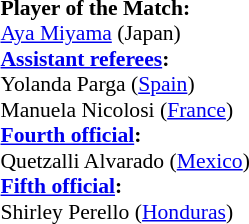<table width=50% style="font-size: 90%">
<tr>
<td><br><strong>Player of the Match:</strong>
<br><a href='#'>Aya Miyama</a> (Japan)<br><strong><a href='#'>Assistant referees</a>:</strong>
<br>Yolanda Parga (<a href='#'>Spain</a>)
<br>Manuela Nicolosi (<a href='#'>France</a>)
<br><strong><a href='#'>Fourth official</a>:</strong>
<br>Quetzalli Alvarado (<a href='#'>Mexico</a>)
<br><strong><a href='#'>Fifth official</a>:</strong>
<br>Shirley Perello (<a href='#'>Honduras</a>)</td>
</tr>
</table>
